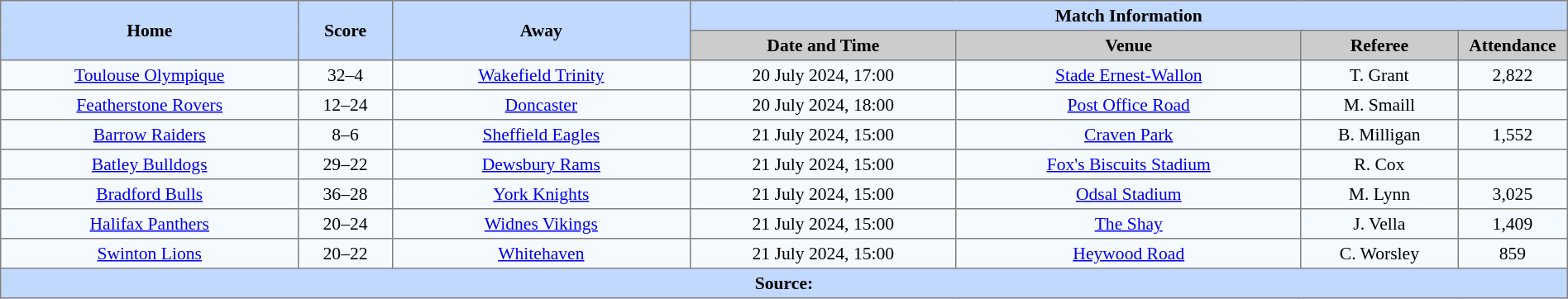<table border=1 style="border-collapse:collapse; font-size:90%; text-align:center;" cellpadding=3 cellspacing=0 width=100%>
<tr bgcolor=#C1D8FF>
<th scope="col" rowspan=2 width=19%>Home</th>
<th scope="col" rowspan=2 width=6%>Score</th>
<th scope="col" rowspan=2 width=19%>Away</th>
<th colspan=6>Match Information</th>
</tr>
<tr bgcolor=#CCCCCC>
<th scope="col" width=17%>Date and Time</th>
<th scope="col" width=22%>Venue</th>
<th scope="col" width=10%>Referee</th>
<th scope="col" width=7%>Attendance</th>
</tr>
<tr bgcolor=#F5FAFF>
<td> <a href='#'>Toulouse Olympique</a></td>
<td>32–4</td>
<td> <a href='#'>Wakefield Trinity</a></td>
<td>20 July 2024, 17:00</td>
<td><a href='#'>Stade Ernest-Wallon</a></td>
<td>T. Grant</td>
<td>2,822</td>
</tr>
<tr bgcolor=#F5FAFF>
<td> <a href='#'>Featherstone Rovers</a></td>
<td>12–24</td>
<td> <a href='#'>Doncaster</a></td>
<td>20 July 2024, 18:00</td>
<td><a href='#'>Post Office Road</a></td>
<td>M. Smaill</td>
<td></td>
</tr>
<tr bgcolor=#F5FAFF>
<td> <a href='#'>Barrow Raiders</a></td>
<td>8–6</td>
<td> <a href='#'>Sheffield Eagles</a></td>
<td>21 July 2024, 15:00</td>
<td><a href='#'>Craven Park</a></td>
<td>B. Milligan</td>
<td>1,552</td>
</tr>
<tr bgcolor=#F5FAFF>
<td> <a href='#'>Batley Bulldogs</a></td>
<td>29–22</td>
<td> <a href='#'>Dewsbury Rams</a></td>
<td>21 July 2024, 15:00</td>
<td><a href='#'>Fox's Biscuits Stadium</a></td>
<td>R. Cox</td>
<td></td>
</tr>
<tr bgcolor=#F5FAFF>
<td> <a href='#'>Bradford Bulls</a></td>
<td>36–28</td>
<td> <a href='#'>York Knights</a></td>
<td>21 July 2024, 15:00</td>
<td><a href='#'>Odsal Stadium</a></td>
<td>M. Lynn</td>
<td>3,025</td>
</tr>
<tr bgcolor=#F5FAFF>
<td> <a href='#'>Halifax Panthers</a></td>
<td>20–24</td>
<td> <a href='#'>Widnes Vikings</a></td>
<td>21 July 2024, 15:00</td>
<td><a href='#'>The Shay</a></td>
<td>J. Vella</td>
<td>1,409</td>
</tr>
<tr bgcolor=#F5FAFF>
<td> <a href='#'>Swinton Lions</a></td>
<td>20–22</td>
<td> <a href='#'>Whitehaven</a></td>
<td>21 July 2024, 15:00</td>
<td><a href='#'>Heywood Road</a></td>
<td>C. Worsley</td>
<td>859</td>
</tr>
<tr style="background:#c1d8ff;">
<th colspan=7>Source:</th>
</tr>
</table>
